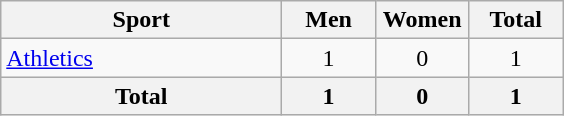<table class="wikitable sortable" style="text-align:center;">
<tr>
<th width="180">Sport</th>
<th width="55">Men</th>
<th width="55">Women</th>
<th width="55">Total</th>
</tr>
<tr>
<td align="left"><a href='#'>Athletics</a></td>
<td>1</td>
<td>0</td>
<td>1</td>
</tr>
<tr>
<th>Total</th>
<th>1</th>
<th>0</th>
<th>1</th>
</tr>
</table>
